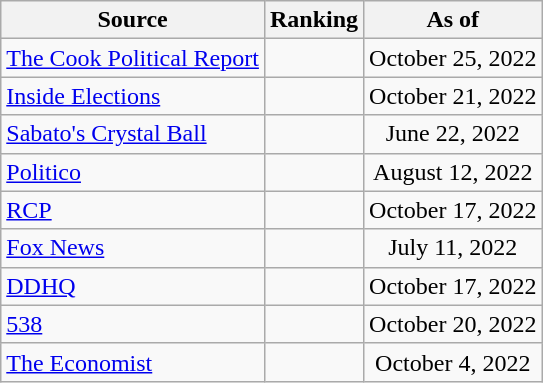<table class="wikitable" style="text-align:center">
<tr>
<th>Source</th>
<th>Ranking</th>
<th>As of</th>
</tr>
<tr>
<td align=left><a href='#'>The Cook Political Report</a></td>
<td></td>
<td>October 25, 2022</td>
</tr>
<tr>
<td align=left><a href='#'>Inside Elections</a></td>
<td></td>
<td>October 21, 2022</td>
</tr>
<tr>
<td align=left><a href='#'>Sabato's Crystal Ball</a></td>
<td></td>
<td>June 22, 2022</td>
</tr>
<tr>
<td style="text-align:left;"><a href='#'>Politico</a></td>
<td></td>
<td>August 12, 2022</td>
</tr>
<tr>
<td style="text-align:left;"><a href='#'>RCP</a></td>
<td></td>
<td>October 17, 2022</td>
</tr>
<tr>
<td align=left><a href='#'>Fox News</a></td>
<td></td>
<td>July 11, 2022</td>
</tr>
<tr>
<td style="text-align:left;"><a href='#'>DDHQ</a></td>
<td></td>
<td>October 17, 2022</td>
</tr>
<tr>
<td style="text-align:left;"><a href='#'>538</a></td>
<td></td>
<td>October 20, 2022</td>
</tr>
<tr>
<td align="left"><a href='#'>The Economist</a></td>
<td></td>
<td>October 4, 2022</td>
</tr>
</table>
